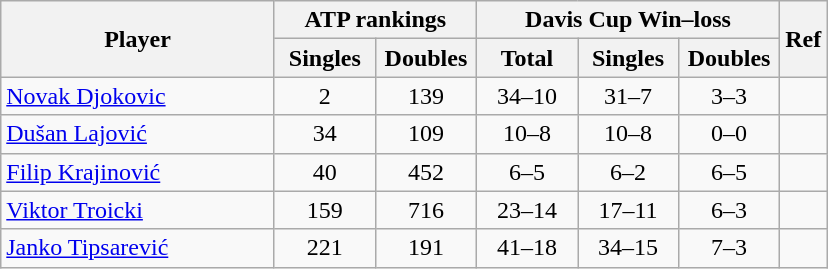<table class="wikitable sortable" style=text-align:center>
<tr>
<th rowspan=2 width="175">Player</th>
<th colspan=2>ATP rankings</th>
<th colspan=3>Davis Cup Win–loss</th>
<th rowspan=2 class="unsortable">Ref</th>
</tr>
<tr>
<th width="60">Singles</th>
<th width="60">Doubles</th>
<th width="60">Total</th>
<th width="60">Singles</th>
<th width="60">Doubles</th>
</tr>
<tr>
<td align=left><a href='#'>Novak Djokovic</a></td>
<td>2</td>
<td>139</td>
<td>34–10</td>
<td>31–7</td>
<td>3–3</td>
<td></td>
</tr>
<tr>
<td align=left><a href='#'>Dušan Lajović</a></td>
<td>34</td>
<td>109</td>
<td>10–8</td>
<td>10–8</td>
<td>0–0</td>
<td></td>
</tr>
<tr>
<td align=left><a href='#'>Filip Krajinović</a></td>
<td>40</td>
<td>452</td>
<td>6–5</td>
<td>6–2</td>
<td>6–5</td>
<td></td>
</tr>
<tr>
<td align=left><a href='#'>Viktor Troicki</a></td>
<td>159</td>
<td>716</td>
<td>23–14</td>
<td>17–11</td>
<td>6–3</td>
<td></td>
</tr>
<tr>
<td align=left><a href='#'>Janko Tipsarević</a></td>
<td>221</td>
<td>191</td>
<td>41–18</td>
<td>34–15</td>
<td>7–3</td>
<td></td>
</tr>
</table>
